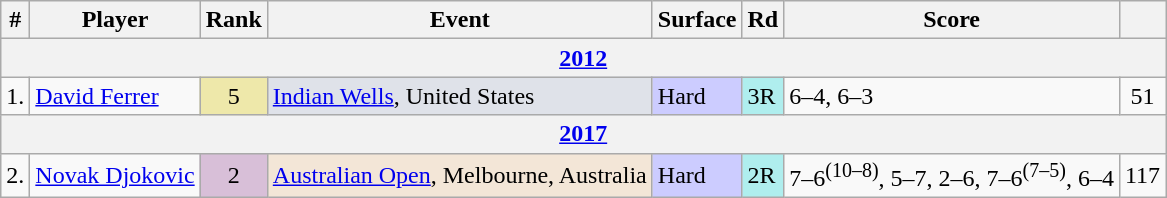<table class="wikitable sortable">
<tr>
<th>#</th>
<th>Player</th>
<th>Rank</th>
<th>Event</th>
<th>Surface</th>
<th>Rd</th>
<th>Score</th>
<th></th>
</tr>
<tr>
<th colspan=8><a href='#'>2012</a></th>
</tr>
<tr>
<td>1.</td>
<td> <a href='#'>David Ferrer</a></td>
<td align=center bgcolor="#eee8aa">5</td>
<td bgcolor="#dfe2e9"><a href='#'>Indian Wells</a>, United States</td>
<td bgcolor="#ccccff">Hard</td>
<td bgcolor="#afeeee">3R</td>
<td>6–4, 6–3</td>
<td align=center>51</td>
</tr>
<tr>
<th colspan=8><a href='#'>2017</a></th>
</tr>
<tr ´>
<td>2.</td>
<td> <a href='#'>Novak Djokovic</a></td>
<td align=center bgcolor=thistle>2</td>
<td bgcolor="#f3e6d7"><a href='#'>Australian Open</a>, Melbourne, Australia</td>
<td bgcolor="#ccccff">Hard</td>
<td bgcolor="#afeeee">2R</td>
<td>7–6<sup>(10–8)</sup>, 5–7, 2–6, 7–6<sup>(7–5)</sup>, 6–4</td>
<td align=center>117</td>
</tr>
</table>
